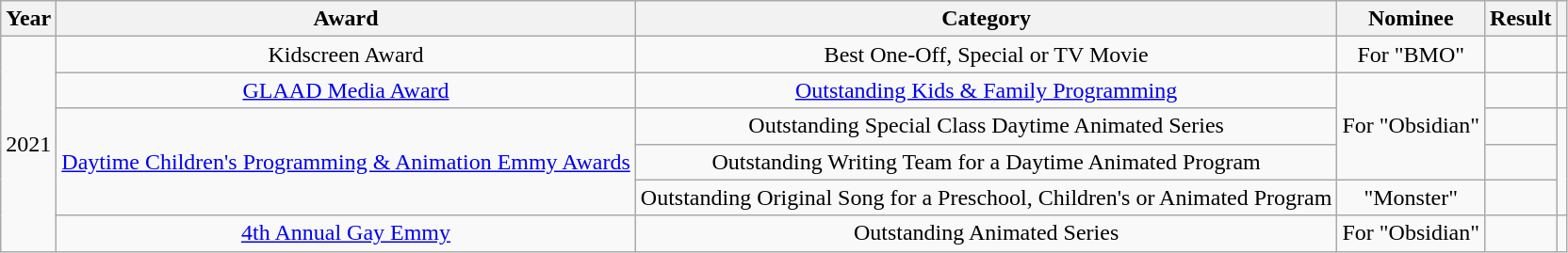<table class="wikitable sortable" style="text-align:center" |>
<tr>
<th>Year</th>
<th>Award</th>
<th>Category</th>
<th>Nominee</th>
<th>Result</th>
<th class="unsortable"></th>
</tr>
<tr>
<td rowspan="6">2021</td>
<td>Kidscreen Award</td>
<td>Best One-Off, Special or TV Movie</td>
<td>For "BMO"</td>
<td></td>
<td></td>
</tr>
<tr>
<td><a href='#'>GLAAD Media Award</a></td>
<td><a href='#'>Outstanding Kids & Family Programming</a></td>
<td rowspan=3">For "Obsidian"</td>
<td></td>
<td></td>
</tr>
<tr>
<td rowspan="3"><a href='#'>Daytime Children's Programming & Animation Emmy Awards</a></td>
<td>Outstanding Special Class Daytime Animated Series</td>
<td></td>
<td rowspan="3"></td>
</tr>
<tr>
<td>Outstanding Writing Team for a Daytime Animated Program</td>
<td></td>
</tr>
<tr>
<td>Outstanding Original Song for a Preschool, Children's or Animated Program</td>
<td>"Monster"</td>
<td></td>
</tr>
<tr>
<td><a href='#'>4th Annual Gay Emmy</a></td>
<td>Outstanding Animated Series</td>
<td>For "Obsidian"</td>
<td></td>
<td></td>
</tr>
</table>
